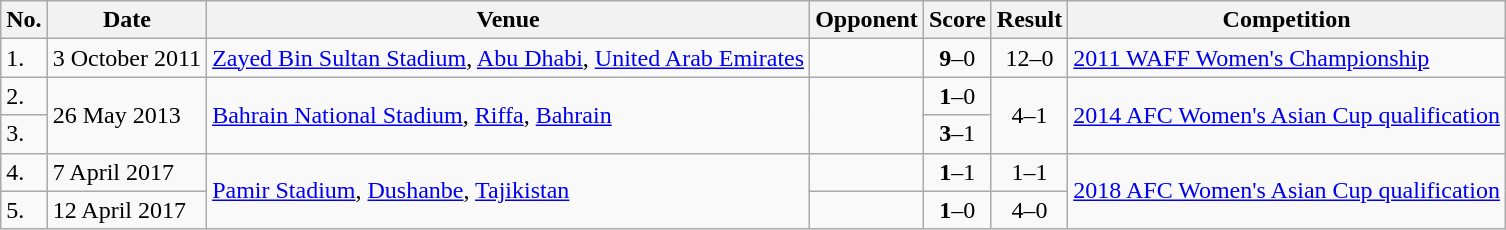<table class="wikitable">
<tr>
<th>No.</th>
<th>Date</th>
<th>Venue</th>
<th>Opponent</th>
<th>Score</th>
<th>Result</th>
<th>Competition</th>
</tr>
<tr>
<td>1.</td>
<td>3 October 2011</td>
<td><a href='#'>Zayed Bin Sultan Stadium</a>, <a href='#'>Abu Dhabi</a>, <a href='#'>United Arab Emirates</a></td>
<td></td>
<td align=center><strong>9</strong>–0</td>
<td align=center>12–0</td>
<td><a href='#'>2011 WAFF Women's Championship</a></td>
</tr>
<tr>
<td>2.</td>
<td rowspan="2">26 May 2013</td>
<td rowspan="2"><a href='#'>Bahrain National Stadium</a>, <a href='#'>Riffa</a>, <a href='#'>Bahrain</a></td>
<td rowspan="2"></td>
<td align=center><strong>1</strong>–0</td>
<td rowspan="2" align=center>4–1</td>
<td rowspan="2"><a href='#'>2014 AFC Women's Asian Cup qualification</a></td>
</tr>
<tr>
<td>3.</td>
<td align=center><strong>3</strong>–1</td>
</tr>
<tr>
<td>4.</td>
<td>7 April 2017</td>
<td rowspan=2><a href='#'>Pamir Stadium</a>, <a href='#'>Dushanbe</a>, <a href='#'>Tajikistan</a></td>
<td></td>
<td align=center><strong>1</strong>–1</td>
<td align=center>1–1</td>
<td rowspan="2"><a href='#'>2018 AFC Women's Asian Cup qualification</a></td>
</tr>
<tr>
<td>5.</td>
<td>12 April 2017</td>
<td></td>
<td align=center><strong>1</strong>–0</td>
<td align=center>4–0</td>
</tr>
</table>
